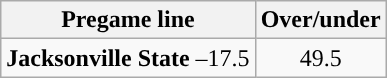<table class="wikitable">
<tr align="center">
<th>Pregame line</th>
<th>Over/under</th>
</tr>
<tr align="center">
<td><strong>Jacksonville State</strong> –17.5</td>
<td>49.5</td>
</tr>
</table>
